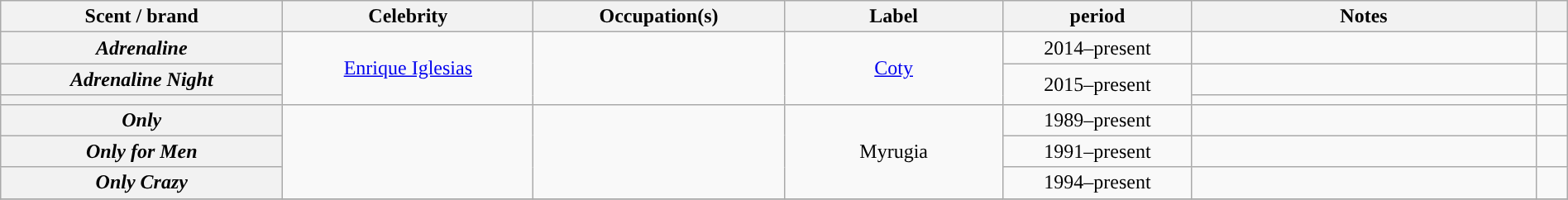<table class="wikitable sortable plainrowheaders" font-size:95%; style="text-align:center;" width="100%;">
<tr>
<th scope="col" width="18%">Scent / brand</th>
<th scope="col" width:"16%">Celebrity</th>
<th scope="col" width="16%">Occupation(s)</th>
<th scope="col" width="14%">Label</th>
<th scope="col" width="12%"> period</th>
<th scope="col" width="22%;" class="unsortable">Notes</th>
<th scope="col" width="2%;" class="unsortable"></th>
</tr>
<tr>
<th scope="row"><em>Adrenaline</em></th>
<td rowspan="3"><a href='#'>Enrique Iglesias</a></td>
<td rowspan="3"></td>
<td rowspan="3"><a href='#'>Coty</a></td>
<td>2014–present</td>
<td style="text-align:left;"></td>
<td></td>
</tr>
<tr>
<th scope="row"><em>Adrenaline Night</em></th>
<td rowspan="2">2015–present</td>
<td style="text-align:left;"></td>
<td></td>
</tr>
<tr>
<th scope="row"></th>
<td style="text-align:left;"></td>
<td></td>
</tr>
<tr>
<th scope="row"><em>Only</em></th>
<td rowspan="3"></td>
<td rowspan="3"></td>
<td rowspan="3">Myrugia</td>
<td>1989–present</td>
<td style="text-align:left;"></td>
<td></td>
</tr>
<tr>
<th scope="row"><em>Only for Men</em></th>
<td>1991–present</td>
<td style="text-align:left;"></td>
<td></td>
</tr>
<tr>
<th scope="row"><em>Only Crazy</em></th>
<td>1994–present</td>
<td style="text-align:left;"></td>
<td></td>
</tr>
<tr>
</tr>
</table>
